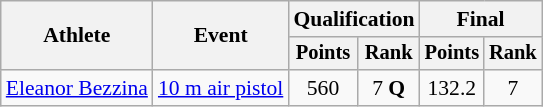<table class="wikitable" style="font-size:90%">
<tr>
<th rowspan="2">Athlete</th>
<th rowspan="2">Event</th>
<th colspan=2>Qualification</th>
<th colspan=2>Final</th>
</tr>
<tr style="font-size:95%">
<th>Points</th>
<th>Rank</th>
<th>Points</th>
<th>Rank</th>
</tr>
<tr align=center>
<td align=left><a href='#'>Eleanor Bezzina</a></td>
<td align="left"><a href='#'>10 m air pistol</a></td>
<td>560</td>
<td>7 <strong>Q</strong></td>
<td>132.2</td>
<td>7</td>
</tr>
</table>
